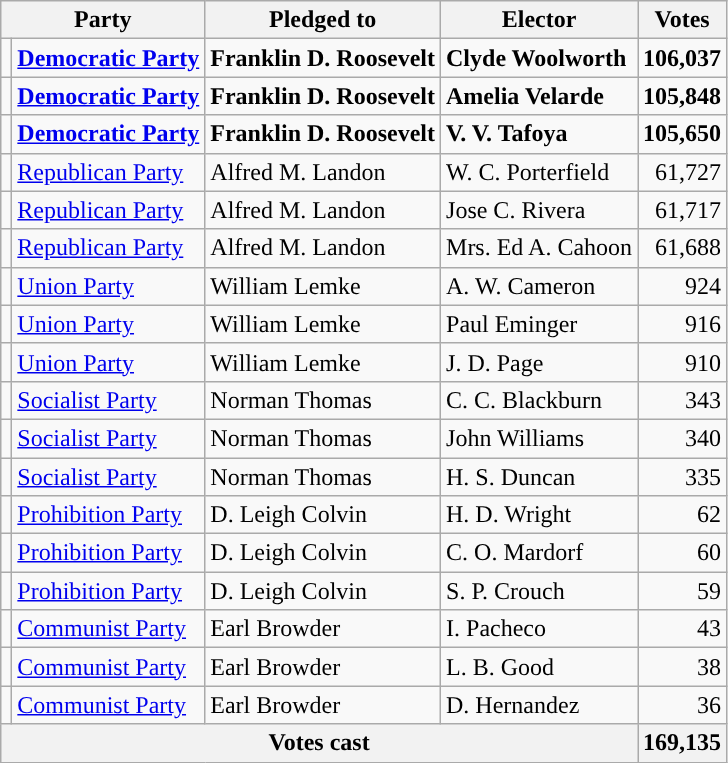<table class="wikitable">
<tr>
<th colspan=2>Party</th>
<th>Pledged to</th>
<th>Elector</th>
<th>Votes</th>
</tr>
<tr style="font-weight:bold">
<td bgcolor=></td>
<td><a href='#'>Democratic Party</a></td>
<td>Franklin D. Roosevelt</td>
<td>Clyde Woolworth</td>
<td align=right>106,037</td>
</tr>
<tr style="font-weight:bold">
<td bgcolor=></td>
<td><a href='#'>Democratic Party</a></td>
<td>Franklin D. Roosevelt</td>
<td>Amelia Velarde</td>
<td align=right>105,848</td>
</tr>
<tr style="font-weight:bold">
<td bgcolor=></td>
<td><a href='#'>Democratic Party</a></td>
<td>Franklin D. Roosevelt</td>
<td>V. V. Tafoya</td>
<td align=right>105,650</td>
</tr>
<tr>
<td></td>
<td><a href='#'>Republican Party</a></td>
<td>Alfred M. Landon</td>
<td>W. C. Porterfield</td>
<td align="right">61,727</td>
</tr>
<tr>
<td></td>
<td><a href='#'>Republican Party</a></td>
<td>Alfred M. Landon</td>
<td>Jose C. Rivera</td>
<td align="right">61,717</td>
</tr>
<tr>
<td></td>
<td><a href='#'>Republican Party</a></td>
<td>Alfred M. Landon</td>
<td>Mrs. Ed A. Cahoon</td>
<td align="right">61,688</td>
</tr>
<tr>
<td bgcolor=></td>
<td><a href='#'>Union Party</a></td>
<td>William Lemke</td>
<td>A. W. Cameron</td>
<td align="right">924</td>
</tr>
<tr>
<td bgcolor=></td>
<td><a href='#'>Union Party</a></td>
<td>William Lemke</td>
<td>Paul Eminger</td>
<td align="right">916</td>
</tr>
<tr>
<td bgcolor=></td>
<td><a href='#'>Union Party</a></td>
<td>William Lemke</td>
<td>J. D. Page</td>
<td align="right">910</td>
</tr>
<tr>
<td bgcolor=></td>
<td><a href='#'>Socialist Party</a></td>
<td>Norman Thomas</td>
<td>C. C. Blackburn</td>
<td align="right">343</td>
</tr>
<tr>
<td bgcolor=></td>
<td><a href='#'>Socialist Party</a></td>
<td>Norman Thomas</td>
<td>John Williams</td>
<td align="right">340</td>
</tr>
<tr>
<td bgcolor=></td>
<td><a href='#'>Socialist Party</a></td>
<td>Norman Thomas</td>
<td>H. S. Duncan</td>
<td align="right">335</td>
</tr>
<tr>
<td bgcolor=></td>
<td><a href='#'>Prohibition Party</a></td>
<td>D. Leigh Colvin</td>
<td>H. D. Wright</td>
<td align="right">62</td>
</tr>
<tr>
<td bgcolor=></td>
<td><a href='#'>Prohibition Party</a></td>
<td>D. Leigh Colvin</td>
<td>C. O. Mardorf</td>
<td align="right">60</td>
</tr>
<tr>
<td bgcolor=></td>
<td><a href='#'>Prohibition Party</a></td>
<td>D. Leigh Colvin</td>
<td>S. P. Crouch</td>
<td align="right">59</td>
</tr>
<tr>
<td bgcolor=></td>
<td><a href='#'>Communist Party</a></td>
<td>Earl Browder</td>
<td>I. Pacheco</td>
<td align="right">43</td>
</tr>
<tr>
<td bgcolor=></td>
<td><a href='#'>Communist Party</a></td>
<td>Earl Browder</td>
<td>L. B. Good</td>
<td align="right">38</td>
</tr>
<tr>
<td bgcolor=></td>
<td><a href='#'>Communist Party</a></td>
<td>Earl Browder</td>
<td>D. Hernandez</td>
<td align="right">36</td>
</tr>
<tr>
<th colspan="4">Votes cast</th>
<th>169,135</th>
</tr>
</table>
